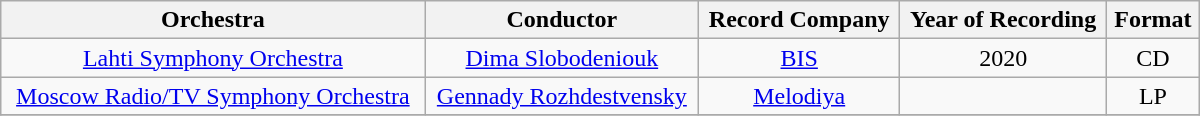<table class="wikitable" width="800px">
<tr>
<th align="center">Orchestra</th>
<th align="center">Conductor</th>
<th align="center">Record Company</th>
<th align="center">Year of Recording</th>
<th align="center">Format</th>
</tr>
<tr>
<td align="center"><a href='#'>Lahti Symphony Orchestra</a></td>
<td align="center"><a href='#'>Dima Slobodeniouk</a></td>
<td align="center"><a href='#'>BIS</a></td>
<td align="center">2020</td>
<td align="center">CD</td>
</tr>
<tr>
<td align="center"><a href='#'>Moscow Radio/TV Symphony Orchestra</a></td>
<td align="center"><a href='#'>Gennady Rozhdestvensky</a></td>
<td align="center"><a href='#'>Melodiya</a></td>
<td align="center"></td>
<td align="center">LP</td>
</tr>
<tr>
</tr>
</table>
